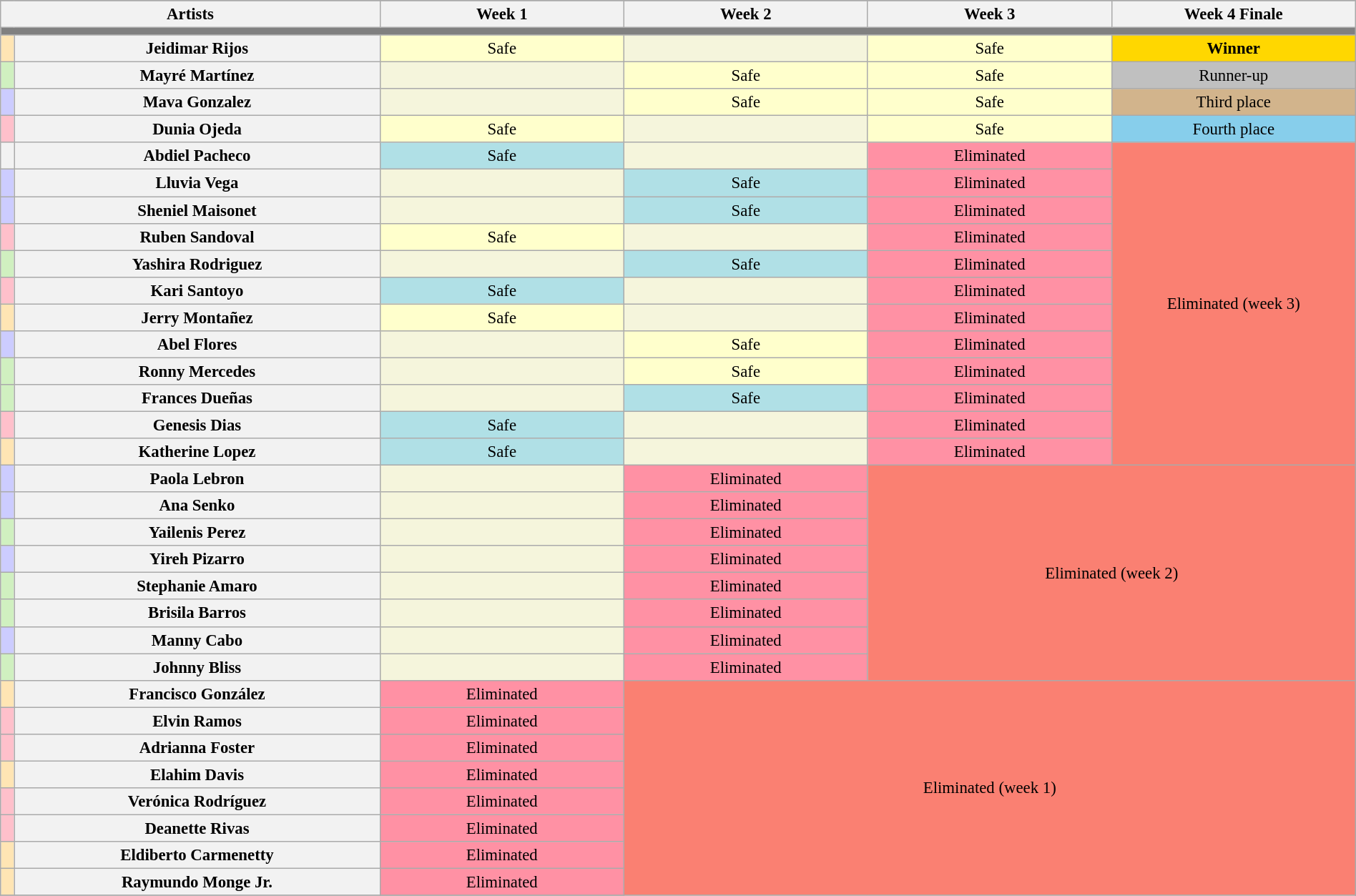<table class="wikitable"  style="text-align:center; font-size:95%; width:100%;">
<tr>
</tr>
<tr>
<th colspan="2">Artists</th>
<th style="width:18%;">Week 1</th>
<th style="width:18%;">Week 2</th>
<th style="width:18%;">Week 3</th>
<th style="width:18%;">Week 4 Finale</th>
</tr>
<tr>
<th colspan="13" style="background:gray;"></th>
</tr>
<tr>
<th style="background:#ffe5b4;"></th>
<th>Jeidimar Rijos</th>
<td style="background:#FFFFCC;">Safe</td>
<td style="background:#F5F5DC;"></td>
<td style="background:#FFFFCC;">Safe</td>
<td style="background:gold;"><strong>Winner</strong></td>
</tr>
<tr>
<th style="background:#d0f0c0;"></th>
<th>Mayré Martínez</th>
<td style="background:#F5F5DC;"></td>
<td style="background:#FFFFCC;">Safe</td>
<td style="background:#FFFFCC;">Safe</td>
<td style="background:silver;">Runner-up</td>
</tr>
<tr>
<th style="background:#ccf;"></th>
<th>Mava Gonzalez</th>
<td style="background:#F5F5DC;"></td>
<td style="background:#FFFFCC;">Safe</td>
<td style="background:#FFFFCC;">Safe</td>
<td style="background:tan;">Third place</td>
</tr>
<tr>
<th style="background:pink;"></th>
<th>Dunia Ojeda</th>
<td style="background:#FFFFCC;">Safe</td>
<td style="background:#F5F5DC;"></td>
<td style="background:#FFFFCC;">Safe</td>
<td style="background:skyblue;">Fourth place</td>
</tr>
<tr>
<th style="width:1%;" style="background:#ffe5b4;"></th>
<th>Abdiel Pacheco</th>
<td style="background:#b0e0e6;">Safe</td>
<td style="background:#F5F5DC;"></td>
<td style="background:#FF91A4;">Eliminated</td>
<td colspan="1" rowspan="12" style="background:salmon;">Eliminated (week 3)</td>
</tr>
<tr>
<td style="background:#ccf;"></td>
<th>Lluvia Vega</th>
<td style="background:#F5F5DC;"></td>
<td style="background:#b0e0e6;">Safe</td>
<td style="background:#FF91A4;">Eliminated</td>
</tr>
<tr>
<th style="background:#ccf;"></th>
<th>Sheniel Maisonet</th>
<td style="background:#F5F5DC;"></td>
<td style="background:#b0e0e6;">Safe</td>
<td style="background:#FF91A4;">Eliminated</td>
</tr>
<tr>
<th style="background:pink;"></th>
<th>Ruben Sandoval</th>
<td style="background:#FFFFCC;">Safe</td>
<td style="background:#F5F5DC;"></td>
<td style="background:#FF91A4;">Eliminated</td>
</tr>
<tr>
<th style="background:#d0f0c0;"></th>
<th>Yashira Rodriguez</th>
<td style="background:#F5F5DC;"></td>
<td style="background:#b0e0e6;">Safe</td>
<td style="background:#FF91A4;">Eliminated</td>
</tr>
<tr>
<td style="background:pink;"></td>
<th>Kari Santoyo</th>
<td style="background:#b0e0e6;">Safe</td>
<td style="background:#F5F5DC;"></td>
<td style="background:#FF91A4;">Eliminated</td>
</tr>
<tr>
<th style="background:#ffe5b4;"></th>
<th>Jerry Montañez</th>
<td style="background:#FFFFCC;">Safe</td>
<td style="background:#F5F5DC;"></td>
<td style="background:#FF91A4;">Eliminated</td>
</tr>
<tr>
<th style="background:#ccf;"></th>
<th>Abel Flores</th>
<td style="background:#F5F5DC;"></td>
<td style="background:#FFFFCC;">Safe</td>
<td style="background:#FF91A4;">Eliminated</td>
</tr>
<tr>
<th style="background:#d0f0c0;"></th>
<th>Ronny Mercedes</th>
<td style="background:#F5F5DC;"></td>
<td style="background:#FFFFCC;">Safe</td>
<td style="background:#FF91A4;">Eliminated</td>
</tr>
<tr>
<th style="background:#d0f0c0;"></th>
<th>Frances Dueñas</th>
<td style="background:#F5F5DC;"></td>
<td style="background:#b0e0e6;">Safe</td>
<td style="background:#FF91A4;">Eliminated</td>
</tr>
<tr>
<th style="background:pink;"></th>
<th>Genesis Dias</th>
<td style="background:#b0e0e6;">Safe</td>
<td style="background:#F5F5DC;"></td>
<td style="background:#FF91A4;">Eliminated</td>
</tr>
<tr>
<th style="background:#ffe5b4;"></th>
<th>Katherine Lopez</th>
<td style="background:#b0e0e6;">Safe</td>
<td style="background:#F5F5DC;"></td>
<td style="background:#FF91A4;">Eliminated</td>
</tr>
<tr>
<th style="background:#ccf;"></th>
<th>Paola Lebron</th>
<td style="background:#F5F5DC;"></td>
<td style="background:#FF91A4;">Eliminated</td>
<td colspan="3" rowspan="8" style="background:salmon;">Eliminated (week 2)</td>
</tr>
<tr>
<th style="background:#ccf;"></th>
<th>Ana Senko</th>
<td style="background:#F5F5DC;"></td>
<td style="background:#FF91A4;">Eliminated</td>
</tr>
<tr>
<th style="background:#d0f0c0;"></th>
<th>Yailenis Perez</th>
<td style="background:#F5F5DC;"></td>
<td style="background:#FF91A4;">Eliminated</td>
</tr>
<tr>
<th style="background:#ccf;"></th>
<th>Yireh Pizarro</th>
<td style="background:#F5F5DC;"></td>
<td style="background:#FF91A4;">Eliminated</td>
</tr>
<tr>
<th style="background:#d0f0c0;"></th>
<th>Stephanie Amaro</th>
<td style="background:#F5F5DC;"></td>
<td style="background:#FF91A4;">Eliminated</td>
</tr>
<tr>
<th style="background:#d0f0c0;"></th>
<th>Brisila Barros</th>
<td style="background:#F5F5DC;"></td>
<td style="background:#FF91A4;">Eliminated</td>
</tr>
<tr>
<th style="background:#ccf;"></th>
<th>Manny Cabo</th>
<td style="background:#F5F5DC;"></td>
<td style="background:#FF91A4;">Eliminated</td>
</tr>
<tr>
<th style="background:#d0f0c0;"></th>
<th>Johnny Bliss</th>
<td style="background:#F5F5DC;"></td>
<td style="background:#FF91A4;">Eliminated</td>
</tr>
<tr>
<th style="background:#ffe5b4;"></th>
<th>Francisco González</th>
<td style="background:#FF91A4">Eliminated</td>
<td colspan="11" rowspan="9" style="background:salmon;">Eliminated (week 1)</td>
</tr>
<tr>
<th style="background:pink;"></th>
<th>Elvin Ramos</th>
<td style="background:#FF91A4">Eliminated</td>
</tr>
<tr>
<th style="background:pink;"></th>
<th>Adrianna Foster</th>
<td style="background:#FF91A4">Eliminated</td>
</tr>
<tr>
<th style="background:#ffe5b4;"></th>
<th>Elahim Davis</th>
<td style="background:#FF91A4">Eliminated</td>
</tr>
<tr>
<th style="background:pink;"></th>
<th>Verónica Rodríguez</th>
<td style="background:#FF91A4">Eliminated</td>
</tr>
<tr>
<th style="background:pink;"></th>
<th>Deanette Rivas</th>
<td style="background:#FF91A4">Eliminated</td>
</tr>
<tr>
<th style="background:#ffe5b4;"></th>
<th>Eldiberto Carmenetty</th>
<td style="background:#FF91A4">Eliminated</td>
</tr>
<tr>
<th style="background:#ffe5b4;"></th>
<th>Raymundo Monge Jr.</th>
<td style="background:#FF91A4">Eliminated</td>
</tr>
<tr>
</tr>
</table>
